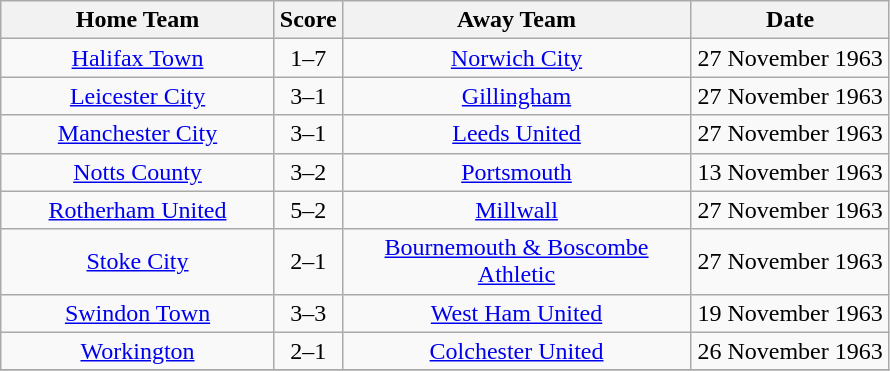<table class="wikitable" style="text-align:center;">
<tr>
<th width=175>Home Team</th>
<th width=20>Score</th>
<th width=225>Away Team</th>
<th width=125>Date</th>
</tr>
<tr>
<td><a href='#'>Halifax Town</a></td>
<td>1–7</td>
<td><a href='#'>Norwich City</a></td>
<td>27 November 1963</td>
</tr>
<tr>
<td><a href='#'>Leicester City</a></td>
<td>3–1</td>
<td><a href='#'>Gillingham</a></td>
<td>27 November 1963</td>
</tr>
<tr>
<td><a href='#'>Manchester City</a></td>
<td>3–1</td>
<td><a href='#'>Leeds United</a></td>
<td>27 November 1963</td>
</tr>
<tr>
<td><a href='#'>Notts County</a></td>
<td>3–2</td>
<td><a href='#'>Portsmouth</a></td>
<td>13 November 1963</td>
</tr>
<tr>
<td><a href='#'>Rotherham United</a></td>
<td>5–2</td>
<td><a href='#'>Millwall</a></td>
<td>27 November 1963</td>
</tr>
<tr>
<td><a href='#'>Stoke City</a></td>
<td>2–1</td>
<td><a href='#'>Bournemouth & Boscombe Athletic</a></td>
<td>27 November 1963</td>
</tr>
<tr>
<td><a href='#'>Swindon Town</a></td>
<td>3–3</td>
<td><a href='#'>West Ham United</a></td>
<td>19 November 1963</td>
</tr>
<tr>
<td><a href='#'>Workington</a></td>
<td>2–1</td>
<td><a href='#'>Colchester United</a></td>
<td>26 November 1963</td>
</tr>
<tr>
</tr>
</table>
